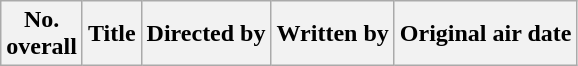<table class="wikitable plainrowheaders">
<tr>
<th style="background:#;">No.<br>overall</th>
<th style="background:#;">Title</th>
<th style="background:#;">Directed by</th>
<th style="background:#;">Written by</th>
<th style="background:#;">Original air date<br>











</th>
</tr>
</table>
